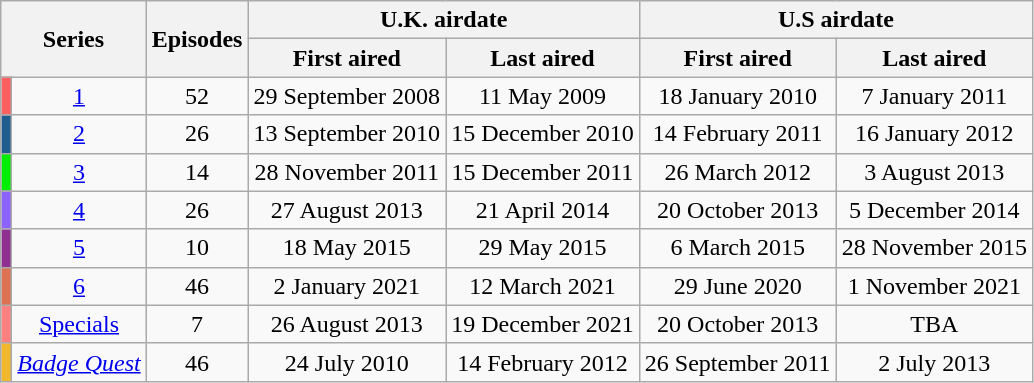<table class="wikitable" style="text-align:center;">
<tr>
<th colspan="2" rowspan="2">Series</th>
<th rowspan="2">Episodes</th>
<th colspan="2">U.K. airdate</th>
<th colspan="2"><strong>U.S airdate</strong></th>
</tr>
<tr>
<th>First aired</th>
<th>Last aired</th>
<th>First aired</th>
<th>Last aired</th>
</tr>
<tr>
<td bgcolor="FF5F5F" height="10px"></td>
<td><a href='#'>1</a></td>
<td>52</td>
<td>29 September 2008</td>
<td>11 May 2009</td>
<td>18 January 2010</td>
<td>7 January 2011</td>
</tr>
<tr>
<td bgcolor="1F5C8F" height="10px"></td>
<td><a href='#'>2</a></td>
<td>26</td>
<td>13 September 2010</td>
<td>15 December 2010</td>
<td>14 February 2011</td>
<td>16 January 2012</td>
</tr>
<tr>
<td bgcolor="00EE00" height="10px"></td>
<td><a href='#'>3</a></td>
<td>14</td>
<td>28 November 2011</td>
<td>15 December 2011</td>
<td>26 March 2012</td>
<td>3 August 2013</td>
</tr>
<tr>
<td bgcolor="8c63ff" height="10px"></td>
<td><a href='#'>4</a></td>
<td>26</td>
<td>27 August 2013</td>
<td>21 April 2014</td>
<td>20 October 2013</td>
<td>5 December 2014</td>
</tr>
<tr>
<td bgcolor="8F2F8F" height="10px"></td>
<td><a href='#'>5</a></td>
<td>10</td>
<td>18 May 2015</td>
<td>29 May 2015</td>
<td>6 March 2015</td>
<td>28 November 2015</td>
</tr>
<tr>
<td bgcolor="DC7251" height="10px"></td>
<td><a href='#'>6</a></td>
<td>46</td>
<td>2 January 2021</td>
<td>12 March 2021</td>
<td>29 June 2020</td>
<td>1 November 2021</td>
</tr>
<tr>
<td bgcolor="FF8080" height="10px"></td>
<td><a href='#'>Specials</a></td>
<td>7</td>
<td>26 August 2013</td>
<td>19 December 2021</td>
<td>20 October 2013</td>
<td>TBA</td>
</tr>
<tr>
<td bgcolor="F1B82D" height="10px"></td>
<td><em><a href='#'>Badge Quest</a></em></td>
<td>46</td>
<td>24 July 2010</td>
<td>14 February 2012</td>
<td>26 September 2011</td>
<td>2 July 2013</td>
</tr>
</table>
